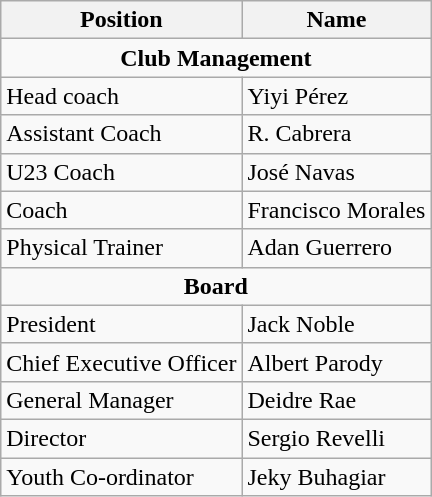<table class="wikitable sortable" style="text-align:center;">
<tr>
<th>Position</th>
<th>Name</th>
</tr>
<tr>
<td colspan="2"><strong>Club Management</strong></td>
</tr>
<tr>
<td align="left">Head coach</td>
<td align="left"> Yiyi Pérez</td>
</tr>
<tr>
<td align="left">Assistant Coach</td>
<td align="left"> R. Cabrera</td>
</tr>
<tr>
<td align="left">U23 Coach</td>
<td align="left"> José Navas</td>
</tr>
<tr>
<td align="left">Coach</td>
<td align="left"> Francisco Morales</td>
</tr>
<tr>
<td align="left">Physical Trainer</td>
<td align="left"> Adan Guerrero</td>
</tr>
<tr>
<td colspan="2"><strong>Board</strong></td>
</tr>
<tr>
<td align="left">President</td>
<td align="left"> Jack Noble</td>
</tr>
<tr>
<td align="left">Chief Executive Officer</td>
<td align="left"> Albert Parody</td>
</tr>
<tr>
<td align="left">General Manager</td>
<td align="left"> Deidre Rae</td>
</tr>
<tr>
<td align="left">Director</td>
<td align="left"> Sergio Revelli</td>
</tr>
<tr>
<td align="left">Youth Co-ordinator</td>
<td align="left"> Jeky Buhagiar</td>
</tr>
</table>
